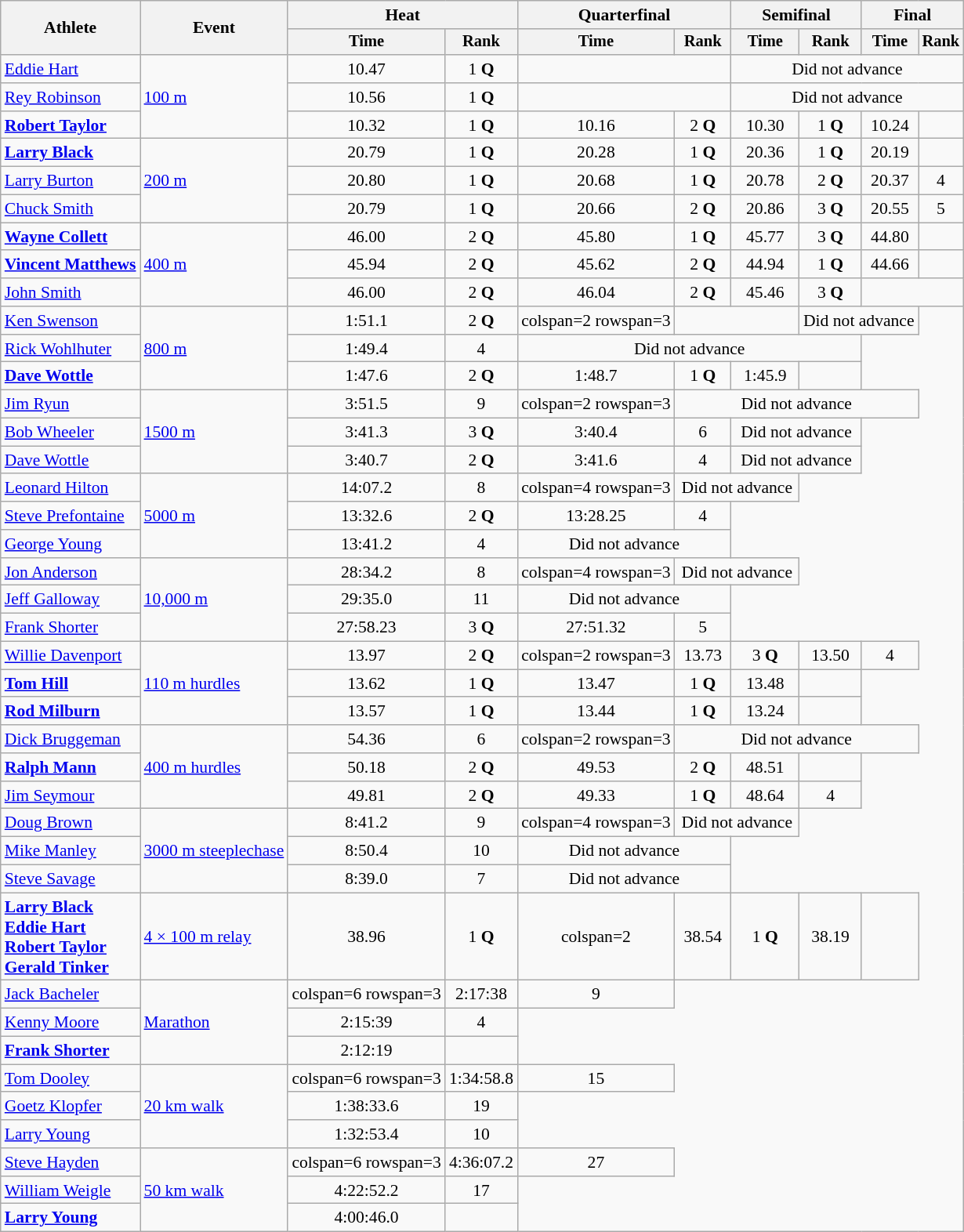<table class=wikitable style=font-size:90%;text-align:center>
<tr>
<th rowspan=2>Athlete</th>
<th rowspan=2>Event</th>
<th colspan=2>Heat</th>
<th colspan=2>Quarterfinal</th>
<th colspan=2>Semifinal</th>
<th colspan=2>Final</th>
</tr>
<tr style=font-size:95%>
<th>Time</th>
<th>Rank</th>
<th>Time</th>
<th>Rank</th>
<th>Time</th>
<th>Rank</th>
<th>Time</th>
<th>Rank</th>
</tr>
<tr>
<td align=left><a href='#'>Eddie Hart</a></td>
<td align=left rowspan=3><a href='#'>100 m</a></td>
<td>10.47</td>
<td>1 <strong>Q</strong></td>
<td colspan=2></td>
<td colspan=4>Did not advance</td>
</tr>
<tr>
<td align=left><a href='#'>Rey Robinson</a></td>
<td>10.56</td>
<td>1 <strong>Q</strong></td>
<td colspan=2></td>
<td colspan=4>Did not advance</td>
</tr>
<tr>
<td align=left><strong><a href='#'>Robert Taylor</a></strong></td>
<td>10.32</td>
<td>1 <strong>Q</strong></td>
<td>10.16</td>
<td>2 <strong>Q</strong></td>
<td>10.30</td>
<td>1 <strong>Q</strong></td>
<td>10.24</td>
<td></td>
</tr>
<tr>
<td align=left><strong><a href='#'>Larry Black</a></strong></td>
<td align=left rowspan=3><a href='#'>200 m</a></td>
<td>20.79</td>
<td>1 <strong>Q</strong></td>
<td>20.28</td>
<td>1 <strong>Q</strong></td>
<td>20.36</td>
<td>1 <strong>Q</strong></td>
<td>20.19</td>
<td></td>
</tr>
<tr>
<td align=left><a href='#'>Larry Burton</a></td>
<td>20.80</td>
<td>1 <strong>Q</strong></td>
<td>20.68</td>
<td>1 <strong>Q</strong></td>
<td>20.78</td>
<td>2 <strong>Q</strong></td>
<td>20.37</td>
<td>4</td>
</tr>
<tr>
<td align=left><a href='#'>Chuck Smith</a></td>
<td>20.79</td>
<td>1 <strong>Q</strong></td>
<td>20.66</td>
<td>2 <strong>Q</strong></td>
<td>20.86</td>
<td>3 <strong>Q</strong></td>
<td>20.55</td>
<td>5</td>
</tr>
<tr>
<td align=left><strong><a href='#'>Wayne Collett</a></strong></td>
<td align=left rowspan=3><a href='#'>400 m</a></td>
<td>46.00</td>
<td>2 <strong>Q</strong></td>
<td>45.80</td>
<td>1 <strong>Q</strong></td>
<td>45.77</td>
<td>3 <strong>Q</strong></td>
<td>44.80</td>
<td></td>
</tr>
<tr>
<td align=left><strong><a href='#'>Vincent Matthews</a></strong></td>
<td>45.94</td>
<td>2 <strong>Q</strong></td>
<td>45.62</td>
<td>2 <strong>Q</strong></td>
<td>44.94</td>
<td>1 <strong>Q</strong></td>
<td>44.66</td>
<td></td>
</tr>
<tr>
<td align=left><a href='#'>John Smith</a></td>
<td>46.00</td>
<td>2 <strong>Q</strong></td>
<td>46.04</td>
<td>2 <strong>Q</strong></td>
<td>45.46</td>
<td>3 <strong>Q</strong></td>
<td colspan=2></td>
</tr>
<tr>
<td align=left><a href='#'>Ken Swenson</a></td>
<td align=left rowspan=3><a href='#'>800 m</a></td>
<td>1:51.1</td>
<td>2 <strong>Q</strong></td>
<td>colspan=2 rowspan=3 </td>
<td colspan=2></td>
<td colspan=2>Did not advance</td>
</tr>
<tr>
<td align=left><a href='#'>Rick Wohlhuter</a></td>
<td>1:49.4</td>
<td>4</td>
<td colspan=4>Did not advance</td>
</tr>
<tr>
<td align=left><strong><a href='#'>Dave Wottle</a></strong></td>
<td>1:47.6</td>
<td>2 <strong>Q</strong></td>
<td>1:48.7</td>
<td>1 <strong>Q</strong></td>
<td>1:45.9</td>
<td></td>
</tr>
<tr>
<td align=left><a href='#'>Jim Ryun</a></td>
<td align=left rowspan=3><a href='#'>1500 m</a></td>
<td>3:51.5</td>
<td>9</td>
<td>colspan=2 rowspan=3 </td>
<td colspan=4>Did not advance</td>
</tr>
<tr>
<td align=left><a href='#'>Bob Wheeler</a></td>
<td>3:41.3</td>
<td>3 <strong>Q</strong></td>
<td>3:40.4</td>
<td>6</td>
<td colspan=2>Did not advance</td>
</tr>
<tr>
<td align=left><a href='#'>Dave Wottle</a></td>
<td>3:40.7</td>
<td>2 <strong>Q</strong></td>
<td>3:41.6</td>
<td>4</td>
<td colspan=2>Did not advance</td>
</tr>
<tr>
<td align=left><a href='#'>Leonard Hilton</a></td>
<td align=left rowspan=3><a href='#'>5000 m</a></td>
<td>14:07.2</td>
<td>8</td>
<td>colspan=4 rowspan=3 </td>
<td colspan=2>Did not advance</td>
</tr>
<tr>
<td align=left><a href='#'>Steve Prefontaine</a></td>
<td>13:32.6</td>
<td>2 <strong>Q</strong></td>
<td>13:28.25</td>
<td>4</td>
</tr>
<tr>
<td align=left><a href='#'>George Young</a></td>
<td>13:41.2</td>
<td>4</td>
<td colspan=2>Did not advance</td>
</tr>
<tr>
<td align=left><a href='#'>Jon Anderson</a></td>
<td align=left rowspan=3><a href='#'>10,000 m</a></td>
<td>28:34.2</td>
<td>8</td>
<td>colspan=4 rowspan=3 </td>
<td colspan=2>Did not advance</td>
</tr>
<tr>
<td align=left><a href='#'>Jeff Galloway</a></td>
<td>29:35.0</td>
<td>11</td>
<td colspan=2>Did not advance</td>
</tr>
<tr>
<td align=left><a href='#'>Frank Shorter</a></td>
<td>27:58.23</td>
<td>3 <strong>Q</strong></td>
<td>27:51.32</td>
<td>5</td>
</tr>
<tr>
<td align=left><a href='#'>Willie Davenport</a></td>
<td align=left rowspan=3><a href='#'>110 m hurdles</a></td>
<td>13.97</td>
<td>2 <strong>Q</strong></td>
<td>colspan=2 rowspan=3 </td>
<td>13.73</td>
<td>3 <strong>Q</strong></td>
<td>13.50</td>
<td>4</td>
</tr>
<tr>
<td align=left><strong><a href='#'>Tom Hill</a></strong></td>
<td>13.62</td>
<td>1 <strong>Q</strong></td>
<td>13.47</td>
<td>1 <strong>Q</strong></td>
<td>13.48</td>
<td></td>
</tr>
<tr>
<td align=left><strong><a href='#'>Rod Milburn</a></strong></td>
<td>13.57</td>
<td>1 <strong>Q</strong></td>
<td>13.44</td>
<td>1 <strong>Q</strong></td>
<td>13.24 </td>
<td></td>
</tr>
<tr>
<td align=left><a href='#'>Dick Bruggeman</a></td>
<td align=left rowspan=3><a href='#'>400 m hurdles</a></td>
<td>54.36</td>
<td>6</td>
<td>colspan=2 rowspan=3 </td>
<td colspan=4>Did not advance</td>
</tr>
<tr>
<td align=left><strong><a href='#'>Ralph Mann</a></strong></td>
<td>50.18</td>
<td>2 <strong>Q</strong></td>
<td>49.53</td>
<td>2 <strong>Q</strong></td>
<td>48.51</td>
<td></td>
</tr>
<tr>
<td align=left><a href='#'>Jim Seymour</a></td>
<td>49.81</td>
<td>2 <strong>Q</strong></td>
<td>49.33</td>
<td>1 <strong>Q</strong></td>
<td>48.64</td>
<td>4</td>
</tr>
<tr>
<td align=left><a href='#'>Doug Brown</a></td>
<td align=left rowspan=3><a href='#'>3000 m steeplechase</a></td>
<td>8:41.2</td>
<td>9</td>
<td>colspan=4 rowspan=3 </td>
<td colspan=2>Did not advance</td>
</tr>
<tr>
<td align=left><a href='#'>Mike Manley</a></td>
<td>8:50.4</td>
<td>10</td>
<td colspan=2>Did not advance</td>
</tr>
<tr>
<td align=left><a href='#'>Steve Savage</a></td>
<td>8:39.0</td>
<td>7</td>
<td colspan=2>Did not advance</td>
</tr>
<tr>
<td align=left><strong><a href='#'>Larry Black</a><br><a href='#'>Eddie Hart</a><br><a href='#'>Robert Taylor</a><br><a href='#'>Gerald Tinker</a></strong></td>
<td align=left><a href='#'>4 × 100 m relay</a></td>
<td>38.96</td>
<td>1 <strong>Q</strong></td>
<td>colspan=2 </td>
<td>38.54</td>
<td>1 <strong>Q</strong></td>
<td>38.19 </td>
<td></td>
</tr>
<tr>
<td align=left><a href='#'>Jack Bacheler</a></td>
<td align=left rowspan=3><a href='#'>Marathon</a></td>
<td>colspan=6 rowspan=3 </td>
<td>2:17:38</td>
<td>9</td>
</tr>
<tr>
<td align=left><a href='#'>Kenny Moore</a></td>
<td>2:15:39</td>
<td>4</td>
</tr>
<tr>
<td align=left><strong><a href='#'>Frank Shorter</a></strong></td>
<td>2:12:19</td>
<td></td>
</tr>
<tr>
<td align=left><a href='#'>Tom Dooley</a></td>
<td align=left rowspan=3><a href='#'>20 km walk</a></td>
<td>colspan=6 rowspan=3 </td>
<td>1:34:58.8</td>
<td>15</td>
</tr>
<tr>
<td align=left><a href='#'>Goetz Klopfer</a></td>
<td>1:38:33.6</td>
<td>19</td>
</tr>
<tr>
<td align=left><a href='#'>Larry Young</a></td>
<td>1:32:53.4</td>
<td>10</td>
</tr>
<tr>
<td align=left><a href='#'>Steve Hayden</a></td>
<td align=left rowspan=3><a href='#'>50 km walk</a></td>
<td>colspan=6 rowspan=3 </td>
<td>4:36:07.2</td>
<td>27</td>
</tr>
<tr>
<td align=left><a href='#'>William Weigle</a></td>
<td>4:22:52.2</td>
<td>17</td>
</tr>
<tr>
<td align=left><strong><a href='#'>Larry Young</a></strong></td>
<td>4:00:46.0</td>
<td></td>
</tr>
</table>
